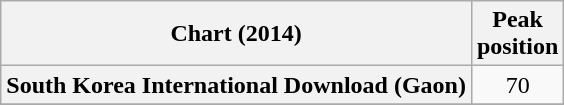<table class="wikitable plainrowheaders" style="text-align:center;">
<tr>
<th scope="col">Chart (2014)</th>
<th scope="col">Peak<br>position</th>
</tr>
<tr>
<th scope="row">South Korea International Download (Gaon)</th>
<td style="text-align:center;">70</td>
</tr>
<tr>
</tr>
</table>
